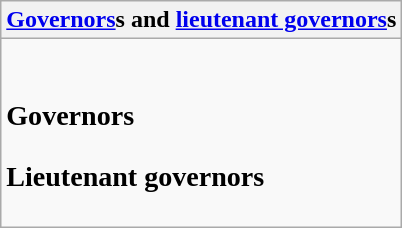<table class="wikitable collapsible collapsed">
<tr>
<th><a href='#'>Governors</a>s and <a href='#'>lieutenant governors</a>s</th>
</tr>
<tr>
<td><br><h3>Governors</h3><h3>Lieutenant governors</h3></td>
</tr>
</table>
